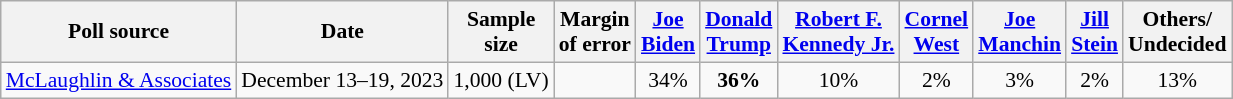<table class="wikitable sortable mw-datatable" style="text-align:center;font-size:90%;line-height:17px">
<tr>
<th>Poll source</th>
<th>Date</th>
<th>Sample<br>size</th>
<th>Margin<br>of error</th>
<th class="unsortable"><a href='#'>Joe<br>Biden</a><br><small></small></th>
<th class="unsortable"><a href='#'>Donald<br>Trump</a><br><small></small></th>
<th class="unsortable"><a href='#'>Robert F.<br>Kennedy Jr.</a><br><small></small></th>
<th class="unsortable"><a href='#'>Cornel<br>West</a><br><small></small></th>
<th class="unsortable"><a href='#'>Joe<br>Manchin</a><br><small></small></th>
<th class="unsortable"><a href='#'>Jill<br>Stein</a><br><small></small></th>
<th class="unsortable">Others/<br>Undecided</th>
</tr>
<tr>
<td><a href='#'>McLaughlin & Associates</a></td>
<td data-sort-value="2023-08-23">December 13–19, 2023</td>
<td>1,000 (LV)</td>
<td></td>
<td>34%</td>
<td><strong>36%</strong></td>
<td>10%</td>
<td>2%</td>
<td>3%</td>
<td>2%</td>
<td>13%</td>
</tr>
</table>
